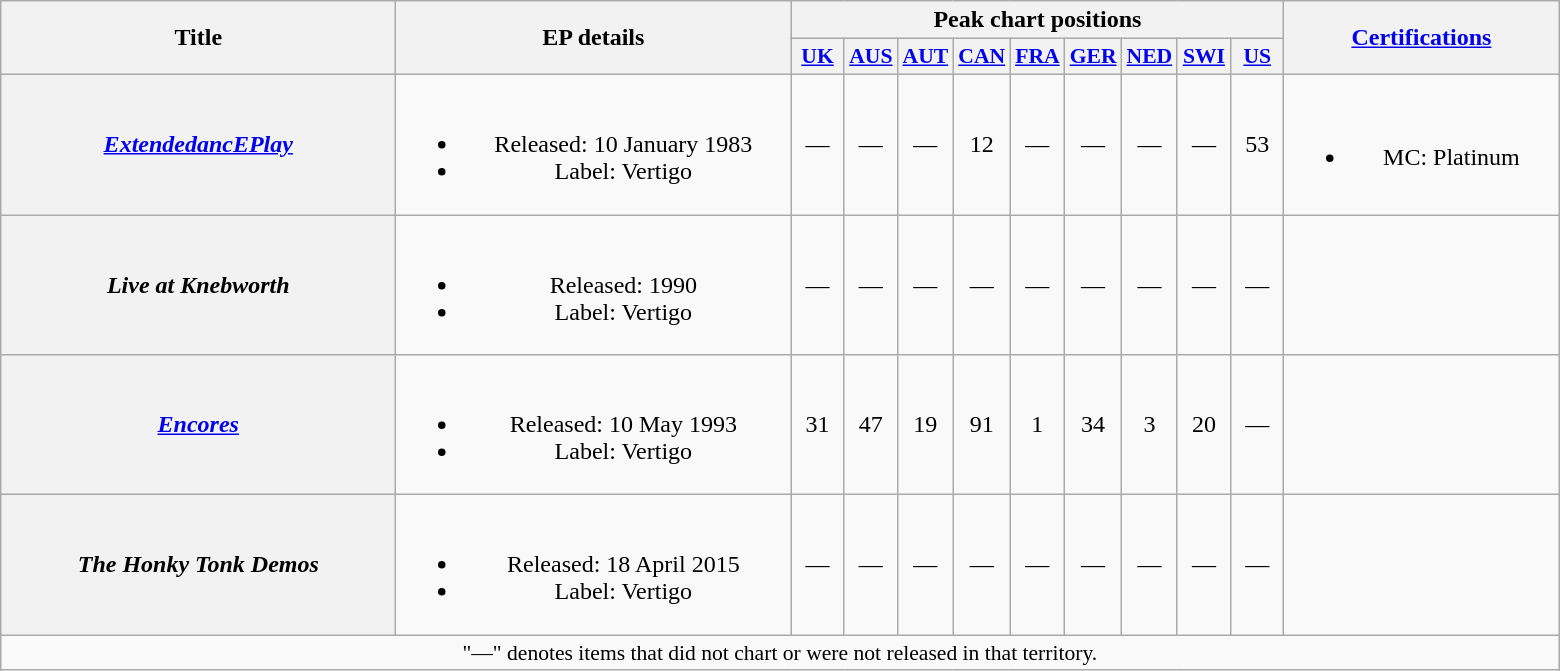<table class="wikitable plainrowheaders" style="text-align:center;">
<tr>
<th scope="col" rowspan="2" style="width:16em;">Title</th>
<th scope="col" rowspan="2" style="width:16em;">EP details</th>
<th colspan="9" scope="col">Peak chart positions</th>
<th rowspan="2" style="width:11em;"><a href='#'>Certifications</a></th>
</tr>
<tr>
<th style="width:2em;font-size:90%;"><a href='#'>UK</a><br></th>
<th style="width:2em;font-size:90%;"><a href='#'>AUS</a><br></th>
<th style="width:2em;font-size:90%;"><a href='#'>AUT</a><br></th>
<th style="width:2em;font-size:90%;"><a href='#'>CAN</a><br></th>
<th style="width:2em;font-size:90%;"><a href='#'>FRA</a><br></th>
<th style="width:2em;font-size:90%;"><a href='#'>GER</a><br></th>
<th style="width:2em;font-size:90%;"><a href='#'>NED</a><br></th>
<th style="width:2em;font-size:90%;"><a href='#'>SWI</a><br></th>
<th style="width:2em;font-size:90%;"><a href='#'>US</a><br></th>
</tr>
<tr>
<th scope="row"><em><a href='#'>ExtendedancEPlay</a></em></th>
<td><br><ul><li>Released: 10 January 1983</li><li>Label: Vertigo</li></ul></td>
<td>—</td>
<td>—</td>
<td>—</td>
<td>12</td>
<td>—</td>
<td>—</td>
<td>—</td>
<td>—</td>
<td>53</td>
<td><br><ul><li>MC: Platinum</li></ul></td>
</tr>
<tr>
<th scope="row"><em>Live at Knebworth</em></th>
<td><br><ul><li>Released: 1990</li><li>Label: Vertigo</li></ul></td>
<td>—</td>
<td>—</td>
<td>—</td>
<td>—</td>
<td>—</td>
<td>—</td>
<td>—</td>
<td>—</td>
<td>—</td>
<td></td>
</tr>
<tr>
<th scope="row"><em><a href='#'>Encores</a></em></th>
<td><br><ul><li>Released: 10 May 1993</li><li>Label: Vertigo</li></ul></td>
<td>31</td>
<td>47</td>
<td>19</td>
<td>91</td>
<td>1</td>
<td>34</td>
<td>3</td>
<td>20</td>
<td>—</td>
<td></td>
</tr>
<tr>
<th scope="row"><em>The Honky Tonk Demos</em></th>
<td><br><ul><li>Released: 18 April 2015</li><li>Label: Vertigo</li></ul></td>
<td>—</td>
<td>—</td>
<td>—</td>
<td>—</td>
<td>—</td>
<td>—</td>
<td>—</td>
<td>—</td>
<td>—</td>
<td></td>
</tr>
<tr>
<td colspan="14" align="center" style="font-size:90%">"—" denotes items that did not chart or were not released in that territory.</td>
</tr>
</table>
